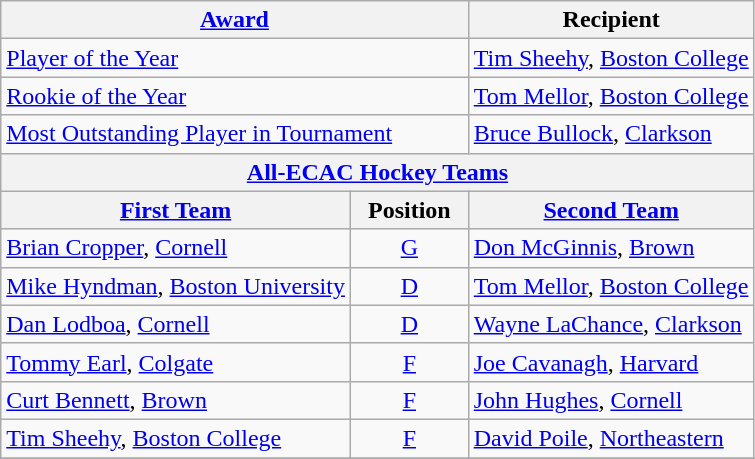<table class="wikitable">
<tr>
<th colspan=2><a href='#'>Award</a></th>
<th>Recipient</th>
</tr>
<tr>
<td colspan=2><a href='#'>Player of the Year</a></td>
<td><a href='#'>Tim Sheehy</a>, <a href='#'>Boston College</a></td>
</tr>
<tr>
<td colspan=2><a href='#'>Rookie of the Year</a></td>
<td><a href='#'>Tom Mellor</a>, <a href='#'>Boston College</a></td>
</tr>
<tr>
<td colspan=2><a href='#'>Most Outstanding Player in Tournament</a></td>
<td><a href='#'>Bruce Bullock</a>, <a href='#'>Clarkson</a></td>
</tr>
<tr>
<th colspan=3><a href='#'>All-ECAC Hockey Teams</a></th>
</tr>
<tr>
<th><a href='#'>First Team</a></th>
<th>  Position  </th>
<th><a href='#'>Second Team</a></th>
</tr>
<tr>
<td><a href='#'>Brian Cropper</a>, <a href='#'>Cornell</a></td>
<td align=center><a href='#'>G</a></td>
<td><a href='#'>Don McGinnis</a>, <a href='#'>Brown</a></td>
</tr>
<tr>
<td><a href='#'>Mike Hyndman</a>, <a href='#'>Boston University</a></td>
<td align=center><a href='#'>D</a></td>
<td><a href='#'>Tom Mellor</a>, <a href='#'>Boston College</a></td>
</tr>
<tr>
<td><a href='#'>Dan Lodboa</a>, <a href='#'>Cornell</a></td>
<td align=center><a href='#'>D</a></td>
<td><a href='#'>Wayne LaChance</a>, <a href='#'>Clarkson</a></td>
</tr>
<tr>
<td><a href='#'>Tommy Earl</a>, <a href='#'>Colgate</a></td>
<td align=center><a href='#'>F</a></td>
<td><a href='#'>Joe Cavanagh</a>, <a href='#'>Harvard</a></td>
</tr>
<tr>
<td><a href='#'>Curt Bennett</a>, <a href='#'>Brown</a></td>
<td align=center><a href='#'>F</a></td>
<td><a href='#'>John Hughes</a>, <a href='#'>Cornell</a></td>
</tr>
<tr>
<td><a href='#'>Tim Sheehy</a>, <a href='#'>Boston College</a></td>
<td align=center><a href='#'>F</a></td>
<td><a href='#'>David Poile</a>, <a href='#'>Northeastern</a></td>
</tr>
<tr>
</tr>
</table>
